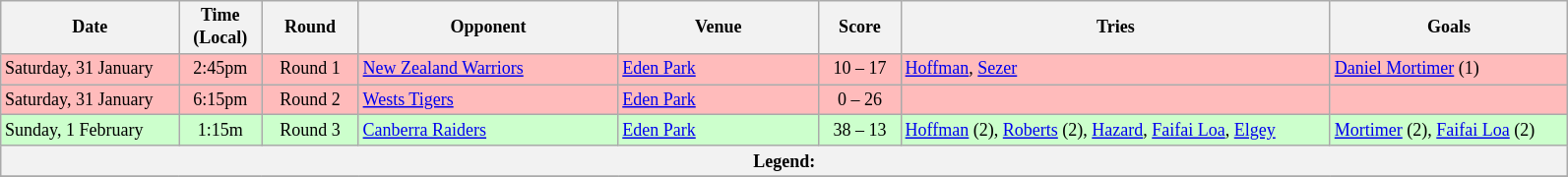<table class="wikitable" style="font-size:75%;">
<tr>
<th width="115">Date</th>
<th width="50">Time (Local)</th>
<th width="60">Round</th>
<th width="170">Opponent</th>
<th width="130">Venue</th>
<th width="50">Score</th>
<th width="285">Tries</th>
<th width="155">Goals</th>
</tr>
<tr bgcolor=#FFBBBB>
<td>Saturday, 31 January</td>
<td style="text-align:center;">2:45pm</td>
<td style="text-align:center;">Round 1</td>
<td> <a href='#'>New Zealand Warriors</a></td>
<td><a href='#'>Eden Park</a></td>
<td style="text-align:center;">10 – 17</td>
<td><a href='#'>Hoffman</a>, <a href='#'>Sezer</a></td>
<td><a href='#'>Daniel Mortimer</a> (1)</td>
</tr>
<tr bgcolor=#FFBBBB>
<td>Saturday, 31 January</td>
<td style="text-align:center;">6:15pm</td>
<td style="text-align:center;">Round 2</td>
<td> <a href='#'>Wests Tigers</a></td>
<td><a href='#'>Eden Park</a></td>
<td style="text-align:center;">0 – 26</td>
<td></td>
<td></td>
</tr>
<tr bgcolor=#CCFFCC>
<td>Sunday, 1 February</td>
<td style="text-align:center;">1:15m</td>
<td style="text-align:center;">Round 3</td>
<td> <a href='#'>Canberra Raiders</a></td>
<td><a href='#'>Eden Park</a></td>
<td style="text-align:center;">38 – 13</td>
<td><a href='#'>Hoffman</a> (2), <a href='#'>Roberts</a> (2), <a href='#'>Hazard</a>, <a href='#'>Faifai Loa</a>, <a href='#'>Elgey</a></td>
<td><a href='#'>Mortimer</a> (2), <a href='#'>Faifai Loa</a> (2)</td>
</tr>
<tr>
<th colspan="8"><strong>Legend</strong>:   </th>
</tr>
<tr>
</tr>
</table>
